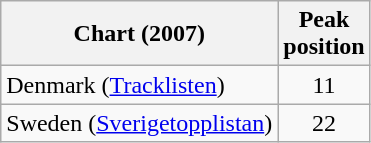<table class="wikitable">
<tr>
<th>Chart (2007)</th>
<th>Peak<br>position</th>
</tr>
<tr>
<td>Denmark (<a href='#'>Tracklisten</a>)</td>
<td align="center">11</td>
</tr>
<tr>
<td>Sweden (<a href='#'>Sverigetopplistan</a>)</td>
<td align="center">22</td>
</tr>
</table>
